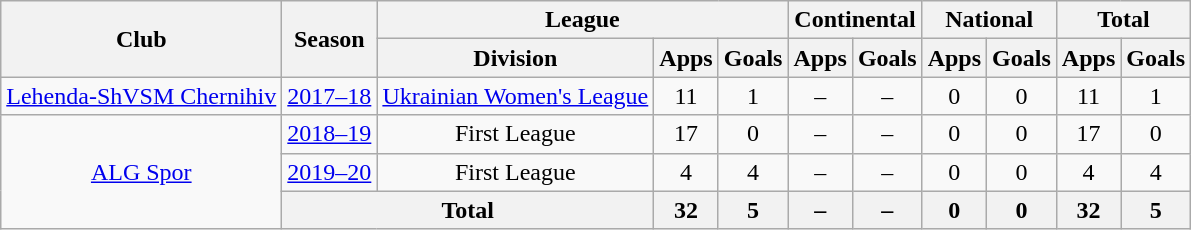<table class="wikitable" style="text-align: center;">
<tr>
<th rowspan=2>Club</th>
<th rowspan=2>Season</th>
<th colspan=3>League</th>
<th colspan=2>Continental</th>
<th colspan=2>National</th>
<th colspan=2>Total</th>
</tr>
<tr>
<th>Division</th>
<th>Apps</th>
<th>Goals</th>
<th>Apps</th>
<th>Goals</th>
<th>Apps</th>
<th>Goals</th>
<th>Apps</th>
<th>Goals</th>
</tr>
<tr>
<td rowspan=1><a href='#'>Lehenda-ShVSM Chernihiv</a></td>
<td><a href='#'>2017–18</a></td>
<td><a href='#'>Ukrainian Women's League</a></td>
<td>11</td>
<td>1</td>
<td>–</td>
<td>–</td>
<td>0</td>
<td>0</td>
<td>11</td>
<td>1</td>
</tr>
<tr>
<td rowspan=3><a href='#'>ALG Spor</a></td>
<td><a href='#'>2018–19</a></td>
<td>First League</td>
<td>17</td>
<td>0</td>
<td>–</td>
<td>–</td>
<td>0</td>
<td>0</td>
<td>17</td>
<td>0</td>
</tr>
<tr>
<td><a href='#'>2019–20</a></td>
<td>First League</td>
<td>4</td>
<td>4</td>
<td>–</td>
<td>–</td>
<td>0</td>
<td>0</td>
<td>4</td>
<td>4</td>
</tr>
<tr>
<th colspan=2>Total</th>
<th>32</th>
<th>5</th>
<th>–</th>
<th>–</th>
<th>0</th>
<th>0</th>
<th>32</th>
<th>5</th>
</tr>
</table>
